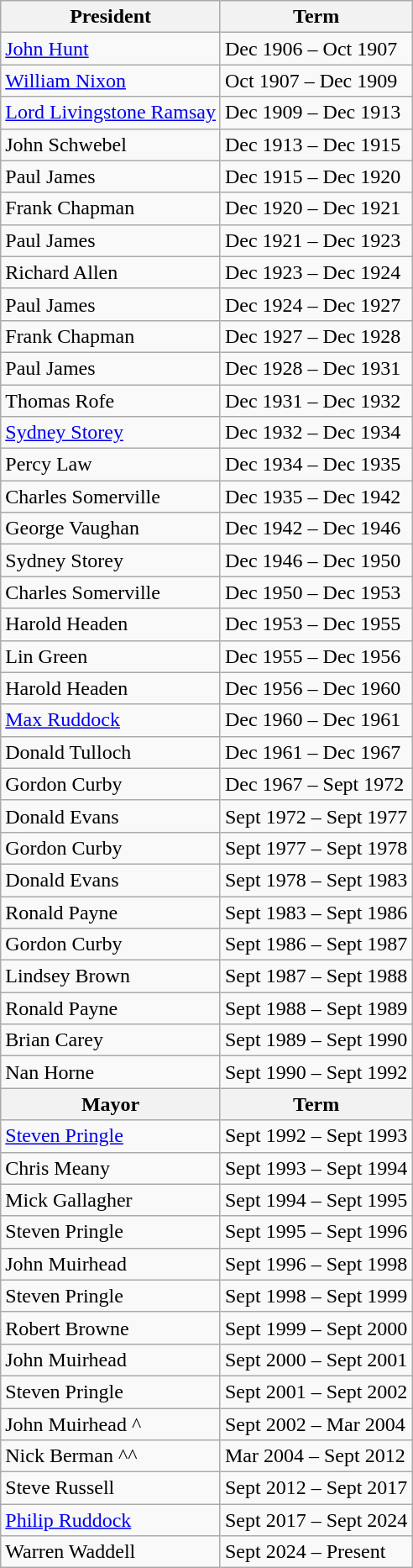<table class="wikitable sortable">
<tr>
<th>President</th>
<th>Term</th>
</tr>
<tr>
<td><a href='#'>John Hunt</a></td>
<td>Dec 1906 – Oct 1907</td>
</tr>
<tr>
<td><a href='#'>William Nixon</a></td>
<td>Oct 1907 – Dec 1909</td>
</tr>
<tr>
<td><a href='#'>Lord Livingstone Ramsay</a></td>
<td>Dec 1909 – Dec 1913</td>
</tr>
<tr>
<td>John Schwebel</td>
<td>Dec 1913 – Dec 1915</td>
</tr>
<tr>
<td>Paul James</td>
<td>Dec 1915 – Dec 1920</td>
</tr>
<tr>
<td>Frank Chapman</td>
<td>Dec 1920 – Dec 1921</td>
</tr>
<tr>
<td>Paul James</td>
<td>Dec 1921 – Dec 1923</td>
</tr>
<tr>
<td>Richard Allen</td>
<td>Dec 1923 – Dec 1924</td>
</tr>
<tr>
<td>Paul James</td>
<td>Dec 1924 – Dec 1927</td>
</tr>
<tr>
<td>Frank Chapman</td>
<td>Dec 1927 – Dec 1928</td>
</tr>
<tr>
<td>Paul James</td>
<td>Dec 1928 – Dec 1931</td>
</tr>
<tr>
<td>Thomas Rofe</td>
<td>Dec 1931 – Dec 1932</td>
</tr>
<tr>
<td><a href='#'>Sydney Storey</a></td>
<td>Dec 1932 – Dec 1934</td>
</tr>
<tr>
<td>Percy Law</td>
<td>Dec 1934 – Dec 1935</td>
</tr>
<tr>
<td>Charles Somerville</td>
<td>Dec 1935 – Dec 1942</td>
</tr>
<tr>
<td>George Vaughan</td>
<td>Dec 1942 – Dec 1946</td>
</tr>
<tr>
<td>Sydney Storey</td>
<td>Dec 1946 – Dec 1950</td>
</tr>
<tr>
<td>Charles Somerville</td>
<td>Dec 1950 – Dec 1953</td>
</tr>
<tr>
<td>Harold Headen</td>
<td>Dec 1953 – Dec 1955</td>
</tr>
<tr>
<td>Lin Green</td>
<td>Dec 1955 – Dec 1956</td>
</tr>
<tr>
<td>Harold Headen</td>
<td>Dec 1956 – Dec 1960</td>
</tr>
<tr>
<td><a href='#'>Max Ruddock</a></td>
<td>Dec 1960 – Dec 1961</td>
</tr>
<tr>
<td>Donald Tulloch</td>
<td>Dec 1961 – Dec 1967</td>
</tr>
<tr>
<td>Gordon Curby</td>
<td>Dec 1967 – Sept 1972</td>
</tr>
<tr>
<td>Donald Evans</td>
<td>Sept 1972 – Sept 1977</td>
</tr>
<tr>
<td>Gordon Curby</td>
<td>Sept 1977 – Sept 1978</td>
</tr>
<tr>
<td>Donald Evans</td>
<td>Sept 1978 – Sept 1983</td>
</tr>
<tr>
<td>Ronald Payne</td>
<td>Sept 1983 – Sept 1986</td>
</tr>
<tr>
<td>Gordon Curby</td>
<td>Sept 1986 – Sept 1987</td>
</tr>
<tr>
<td>Lindsey Brown</td>
<td>Sept 1987 – Sept 1988</td>
</tr>
<tr>
<td>Ronald Payne</td>
<td>Sept 1988 – Sept 1989</td>
</tr>
<tr>
<td>Brian Carey</td>
<td>Sept 1989 – Sept 1990</td>
</tr>
<tr>
<td>Nan Horne</td>
<td>Sept 1990 – Sept 1992</td>
</tr>
<tr>
<th>Mayor</th>
<th>Term</th>
</tr>
<tr>
<td><a href='#'>Steven Pringle</a></td>
<td>Sept 1992 – Sept 1993</td>
</tr>
<tr>
<td>Chris Meany</td>
<td>Sept 1993 – Sept 1994</td>
</tr>
<tr>
<td>Mick Gallagher</td>
<td>Sept 1994 – Sept 1995</td>
</tr>
<tr>
<td>Steven Pringle</td>
<td>Sept 1995 – Sept 1996</td>
</tr>
<tr>
<td>John Muirhead</td>
<td>Sept 1996 – Sept 1998</td>
</tr>
<tr>
<td>Steven Pringle</td>
<td>Sept 1998 – Sept 1999</td>
</tr>
<tr>
<td>Robert Browne</td>
<td>Sept 1999 – Sept 2000</td>
</tr>
<tr>
<td>John Muirhead</td>
<td>Sept 2000 – Sept 2001</td>
</tr>
<tr>
<td>Steven Pringle</td>
<td>Sept 2001 – Sept 2002</td>
</tr>
<tr>
<td>John Muirhead ^</td>
<td>Sept 2002 – Mar 2004</td>
</tr>
<tr>
<td>Nick Berman ^^</td>
<td>Mar 2004 – Sept 2012</td>
</tr>
<tr>
<td>Steve Russell</td>
<td>Sept 2012 – Sept 2017</td>
</tr>
<tr>
<td><a href='#'>Philip Ruddock</a></td>
<td>Sept 2017 – Sept 2024</td>
</tr>
<tr>
<td>Warren Waddell</td>
<td>Sept 2024 – Present</td>
</tr>
</table>
